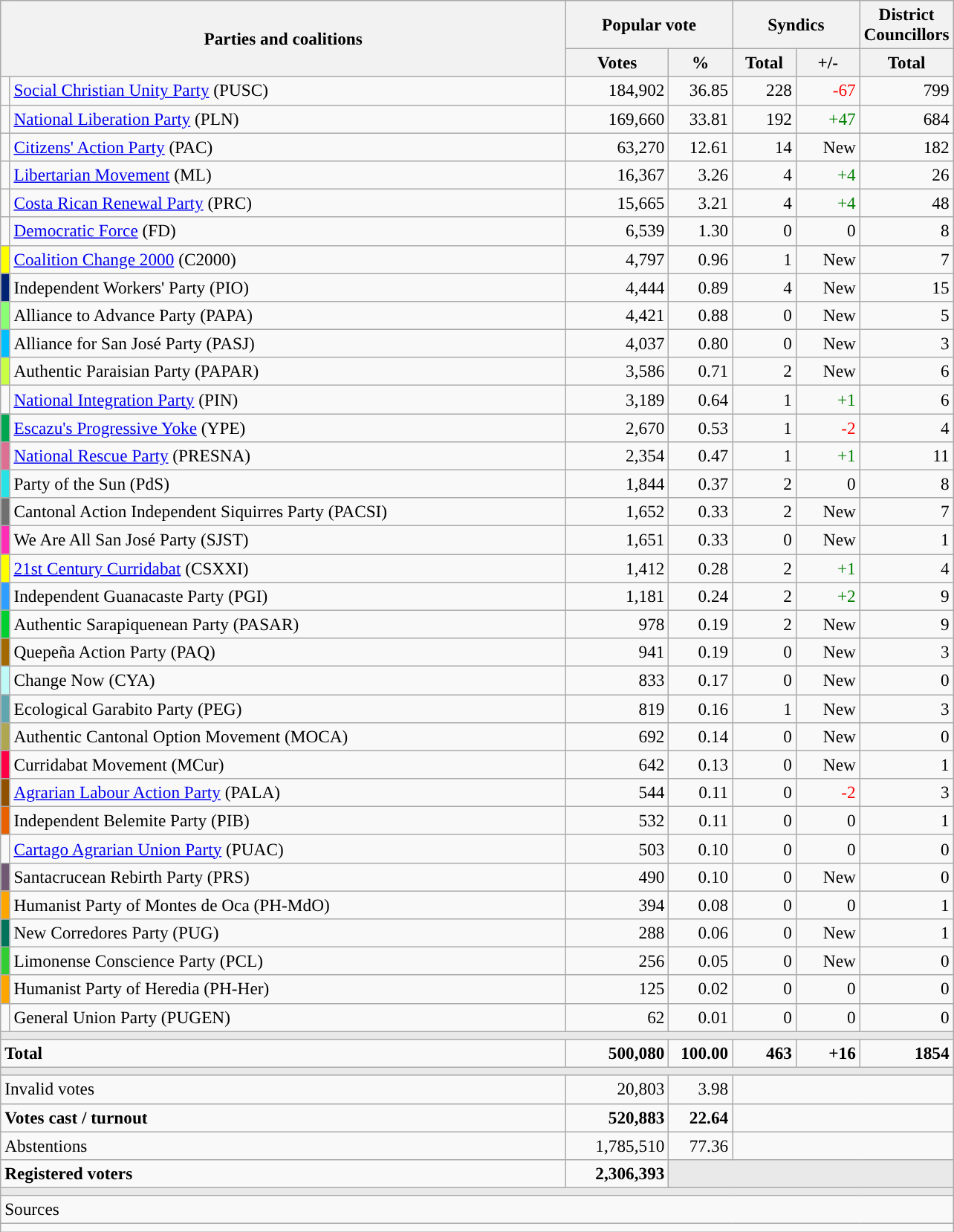<table class="wikitable" style="text-align:right; font-size:97%;">
<tr>
<th style="text-align:centre;" rowspan="2" colspan="2" width="500">Parties and coalitions</th>
<th colspan="2">Popular vote</th>
<th colspan="2">Syndics</th>
<th colspan="1">District Councillors</th>
</tr>
<tr>
<th width="85">Votes</th>
<th width="50">%</th>
<th width="50">Total</th>
<th width="50">+/-</th>
<th width="50">Total</th>
</tr>
<tr>
<td style="color:inherit;background:"></td>
<td align="left"><a href='#'>Social Christian Unity Party</a> (PUSC)</td>
<td>184,902</td>
<td>36.85</td>
<td>228</td>
<td style="color:red;">-67</td>
<td>799</td>
</tr>
<tr>
<td style="color:inherit;background:"></td>
<td align="left"><a href='#'>National Liberation Party</a> (PLN)</td>
<td>169,660</td>
<td>33.81</td>
<td>192</td>
<td style="color:green;">+47</td>
<td>684</td>
</tr>
<tr>
<td style="color:inherit;background:"></td>
<td align="left"><a href='#'>Citizens' Action Party</a> (PAC)</td>
<td>63,270</td>
<td>12.61</td>
<td>14</td>
<td>New</td>
<td>182</td>
</tr>
<tr>
<td style="color:inherit;background:"></td>
<td align="left"><a href='#'>Libertarian Movement</a> (ML)</td>
<td>16,367</td>
<td>3.26</td>
<td>4</td>
<td style="color:green;">+4</td>
<td>26</td>
</tr>
<tr>
<td style="color:inherit;background:"></td>
<td align="left"><a href='#'>Costa Rican Renewal Party</a> (PRC)</td>
<td>15,665</td>
<td>3.21</td>
<td>4</td>
<td style="color:green;">+4</td>
<td>48</td>
</tr>
<tr>
<td style="color:inherit;background:"></td>
<td align="left"><a href='#'>Democratic Force</a> (FD)</td>
<td>6,539</td>
<td>1.30</td>
<td>0</td>
<td>0</td>
<td>8</td>
</tr>
<tr>
<td bgcolor="yellow"></td>
<td align="left"><a href='#'>Coalition Change 2000</a> (C2000)</td>
<td>4,797</td>
<td>0.96</td>
<td>1</td>
<td>New</td>
<td>7</td>
</tr>
<tr>
<td style="color:inherit;background:#002373"></td>
<td align="left">Independent Workers' Party (PIO)</td>
<td>4,444</td>
<td>0.89</td>
<td>4</td>
<td>New</td>
<td>15</td>
</tr>
<tr>
<td style="color:inherit;background:#8bff73"></td>
<td align="left">Alliance to Advance Party (PAPA)</td>
<td>4,421</td>
<td>0.88</td>
<td>0</td>
<td>New</td>
<td>5</td>
</tr>
<tr>
<td style="color:inherit;background:#00BFFF"></td>
<td align="left">Alliance for San José Party (PASJ)</td>
<td>4,037</td>
<td>0.80</td>
<td>0</td>
<td>New</td>
<td>3</td>
</tr>
<tr>
<td style="color:inherit;background:#c8ff45"></td>
<td align="left">Authentic Paraisian Party (PAPAR)</td>
<td>3,586</td>
<td>0.71</td>
<td>2</td>
<td>New</td>
<td>6</td>
</tr>
<tr>
<td style="color:inherit;background:"></td>
<td align="left"><a href='#'>National Integration Party</a> (PIN)</td>
<td>3,189</td>
<td>0.64</td>
<td>1</td>
<td style="color:green;">+1</td>
<td>6</td>
</tr>
<tr>
<td style="color:inherit;background:#00A550"></td>
<td align="left"><a href='#'>Escazu's Progressive Yoke</a> (YPE)</td>
<td>2,670</td>
<td>0.53</td>
<td>1</td>
<td style="color:red;">-2</td>
<td>4</td>
</tr>
<tr>
<td style="color:inherit;background:#DB7093"></td>
<td align="left"><a href='#'>National Rescue Party</a> (PRESNA)</td>
<td>2,354</td>
<td>0.47</td>
<td>1</td>
<td style="color:green;">+1</td>
<td>11</td>
</tr>
<tr>
<td style="color:inherit;background:#27E3E5"></td>
<td align="left">Party of the Sun (PdS)</td>
<td>1,844</td>
<td>0.37</td>
<td>2</td>
<td>0</td>
<td>8</td>
</tr>
<tr>
<td style="color:inherit;background:#707070"></td>
<td align="left">Cantonal Action Independent Siquirres Party (PACSI)</td>
<td>1,652</td>
<td>0.33</td>
<td>2</td>
<td>New</td>
<td>7</td>
</tr>
<tr>
<td style="color:inherit;background:#ff2eb5"></td>
<td align="left">We Are All San José Party (SJST)</td>
<td>1,651</td>
<td>0.33</td>
<td>0</td>
<td>New</td>
<td>1</td>
</tr>
<tr>
<td style="color:inherit;background:#ffff00"></td>
<td align="left"><a href='#'>21st Century Curridabat</a> (CSXXI)</td>
<td>1,412</td>
<td>0.28</td>
<td>2</td>
<td style="color:green;">+1</td>
<td>4</td>
</tr>
<tr>
<td style="color:inherit;background:#2e9eff"></td>
<td align="left">Independent Guanacaste Party (PGI)</td>
<td>1,181</td>
<td>0.24</td>
<td>2</td>
<td style="color:green;">+2</td>
<td>9</td>
</tr>
<tr>
<td style="color:inherit;background:#00d02f"></td>
<td align="left">Authentic Sarapiquenean Party (PASAR)</td>
<td>978</td>
<td>0.19</td>
<td>2</td>
<td>New</td>
<td>9</td>
</tr>
<tr>
<td style="color:inherit;background:#a26900"></td>
<td align="left">Quepeña Action Party (PAQ)</td>
<td>941</td>
<td>0.19</td>
<td>0</td>
<td>New</td>
<td>3</td>
</tr>
<tr>
<td style="color:inherit;background:#BEF8F7"></td>
<td align="left">Change Now (CYA)</td>
<td>833</td>
<td>0.17</td>
<td>0</td>
<td>New</td>
<td>0</td>
</tr>
<tr>
<td style="color:inherit;background:#61A5AE"></td>
<td align="left">Ecological Garabito Party (PEG)</td>
<td>819</td>
<td>0.16</td>
<td>1</td>
<td>New</td>
<td>3</td>
</tr>
<tr>
<td style="color:inherit;background:#AEA651"></td>
<td align="left">Authentic Cantonal Option Movement (MOCA)</td>
<td>692</td>
<td>0.14</td>
<td>0</td>
<td>New</td>
<td>0</td>
</tr>
<tr>
<td style="color:inherit;background:#ff0047"></td>
<td align="left">Curridabat Movement (MCur)</td>
<td>642</td>
<td>0.13</td>
<td>0</td>
<td>New</td>
<td>1</td>
</tr>
<tr>
<td style="color:inherit;background:#8f5100"></td>
<td align="left"><a href='#'>Agrarian Labour Action Party</a> (PALA)</td>
<td>544</td>
<td>0.11</td>
<td>0</td>
<td style="color:red;">-2</td>
<td>3</td>
</tr>
<tr>
<td style="color:inherit;background:#e76100"></td>
<td align="left">Independent Belemite Party (PIB)</td>
<td>532</td>
<td>0.11</td>
<td>0</td>
<td>0</td>
<td>1</td>
</tr>
<tr>
<td style="color:inherit;background:"></td>
<td align="left"><a href='#'>Cartago Agrarian Union Party</a> (PUAC)</td>
<td>503</td>
<td>0.10</td>
<td>0</td>
<td>0</td>
<td>0</td>
</tr>
<tr>
<td style="color:inherit;background:#715973"></td>
<td align="left">Santacrucean Rebirth Party (PRS)</td>
<td>490</td>
<td>0.10</td>
<td>0</td>
<td>New</td>
<td>0</td>
</tr>
<tr>
<td width="1" bgcolor="orange"></td>
<td align="left">Humanist Party of Montes de Oca (PH-MdO)</td>
<td>394</td>
<td>0.08</td>
<td>0</td>
<td>0</td>
<td>1</td>
</tr>
<tr>
<td style="color:inherit;background:#00735b"></td>
<td align="left">New Corredores Party (PUG)</td>
<td>288</td>
<td>0.06</td>
<td>0</td>
<td>New</td>
<td>1</td>
</tr>
<tr>
<td bgcolor="limegreen"></td>
<td align="left">Limonense Conscience Party (PCL)</td>
<td>256</td>
<td>0.05</td>
<td>0</td>
<td>New</td>
<td>0</td>
</tr>
<tr>
<td width="1" bgcolor="orange"></td>
<td align="left">Humanist Party of Heredia (PH-Her)</td>
<td>125</td>
<td>0.02</td>
<td>0</td>
<td>0</td>
<td>0</td>
</tr>
<tr>
<td style="color:inherit;background:"></td>
<td align="left">General Union Party (PUGEN)</td>
<td>62</td>
<td>0.01</td>
<td>0</td>
<td>0</td>
<td>0</td>
</tr>
<tr>
<td colspan="7" bgcolor="#E9E9E9"></td>
</tr>
<tr style="font-weight:bold;">
<td align="left" colspan="2">Total</td>
<td>500,080</td>
<td>100.00</td>
<td>463</td>
<td>+16</td>
<td>1854</td>
</tr>
<tr>
<td colspan="7" bgcolor="#E9E9E9"></td>
</tr>
<tr>
<td align="left" colspan="2">Invalid votes</td>
<td>20,803</td>
<td>3.98</td>
<td colspan="3"></td>
</tr>
<tr style="font-weight:bold;">
<td align="left" colspan="2">Votes cast / turnout</td>
<td>520,883</td>
<td>22.64</td>
<td colspan="3"></td>
</tr>
<tr>
<td align="left" colspan="2">Abstentions</td>
<td>1,785,510</td>
<td>77.36</td>
<td colspan="3"></td>
</tr>
<tr style="font-weight:bold;">
<td align="left" colspan="2">Registered voters</td>
<td>2,306,393</td>
<td bgcolor="#E9E9E9" colspan="4"></td>
</tr>
<tr>
<td colspan="7" bgcolor="#E9E9E9"></td>
</tr>
<tr>
<td align="left" colspan="7">Sources</td>
</tr>
<tr>
<td align="left" colspan="7"></td>
</tr>
</table>
